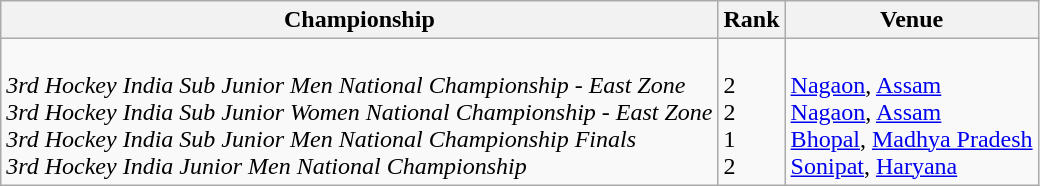<table class="wikitable" style="text-align: left;">
<tr>
<th>Championship</th>
<th>Rank</th>
<th>Venue</th>
</tr>
<tr>
<td><br><em>3rd Hockey India Sub Junior Men National Championship - East Zone</em> <br>
<em>3rd Hockey India Sub Junior Women National Championship - East Zone</em> <br>
<em>3rd Hockey India Sub Junior Men National Championship Finals</em> <br>
<em>3rd Hockey India Junior Men National Championship</em></td>
<td><div><br>2 <br>
2<br>
1<br>
2</div></td>
<td><br><a href='#'>Nagaon</a>, <a href='#'>Assam</a><br>
<a href='#'>Nagaon</a>, <a href='#'>Assam</a><br>
<a href='#'>Bhopal</a>, <a href='#'>Madhya Pradesh</a><br>
<a href='#'>Sonipat</a>, <a href='#'>Haryana</a><br></td>
</tr>
</table>
